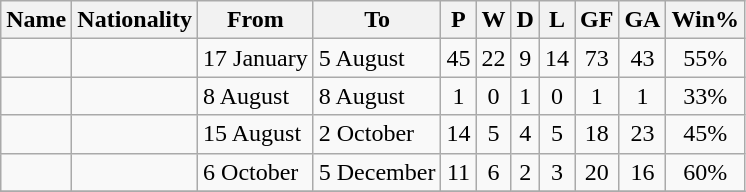<table class="wikitable sortable">
<tr>
<th>Name</th>
<th>Nationality</th>
<th>From</th>
<th class="unsortable">To</th>
<th>P</th>
<th>W</th>
<th>D</th>
<th>L</th>
<th>GF</th>
<th>GA</th>
<th>Win%</th>
</tr>
<tr>
<td align=left></td>
<td></td>
<td align=left>17 January</td>
<td align=left>5 August</td>
<td align=center>45</td>
<td align=center>22</td>
<td align=center>9</td>
<td align=center>14</td>
<td align=center>73</td>
<td align=center>43</td>
<td align=center>55%</td>
</tr>
<tr>
<td align=left></td>
<td></td>
<td align=left>8 August</td>
<td align=left>8 August</td>
<td align=center>1</td>
<td align=center>0</td>
<td align=center>1</td>
<td align=center>0</td>
<td align=center>1</td>
<td align=center>1</td>
<td align=center>33%</td>
</tr>
<tr>
<td align=left></td>
<td></td>
<td align=left>15 August</td>
<td align=left>2 October</td>
<td align=center>14</td>
<td align=center>5</td>
<td align=center>4</td>
<td align=center>5</td>
<td align=center>18</td>
<td align=center>23</td>
<td align=center>45%</td>
</tr>
<tr>
<td align=left></td>
<td></td>
<td align=left>6 October</td>
<td align=left>5 December</td>
<td align=center>11</td>
<td align=center>6</td>
<td align=center>2</td>
<td align=center>3</td>
<td align=center>20</td>
<td align=center>16</td>
<td align=center>60%</td>
</tr>
<tr>
</tr>
</table>
